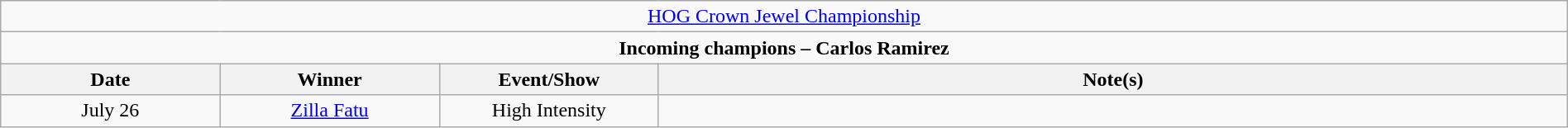<table class="wikitable" style="text-align:center; width:100%;">
<tr>
<td colspan="4" style="text-align: center;"><a href='#'>HOG Crown Jewel Championship</a></td>
</tr>
<tr>
<td colspan="4" style="text-align: center;"><strong>Incoming champions – Carlos Ramirez</strong></td>
</tr>
<tr>
<th width=14%>Date</th>
<th width=14%>Winner</th>
<th width=14%>Event/Show</th>
<th width=58%>Note(s)</th>
</tr>
<tr>
<td>July 26</td>
<td><a href='#'>Zilla Fatu</a></td>
<td>High Intensity</td>
<td></td>
</tr>
</table>
